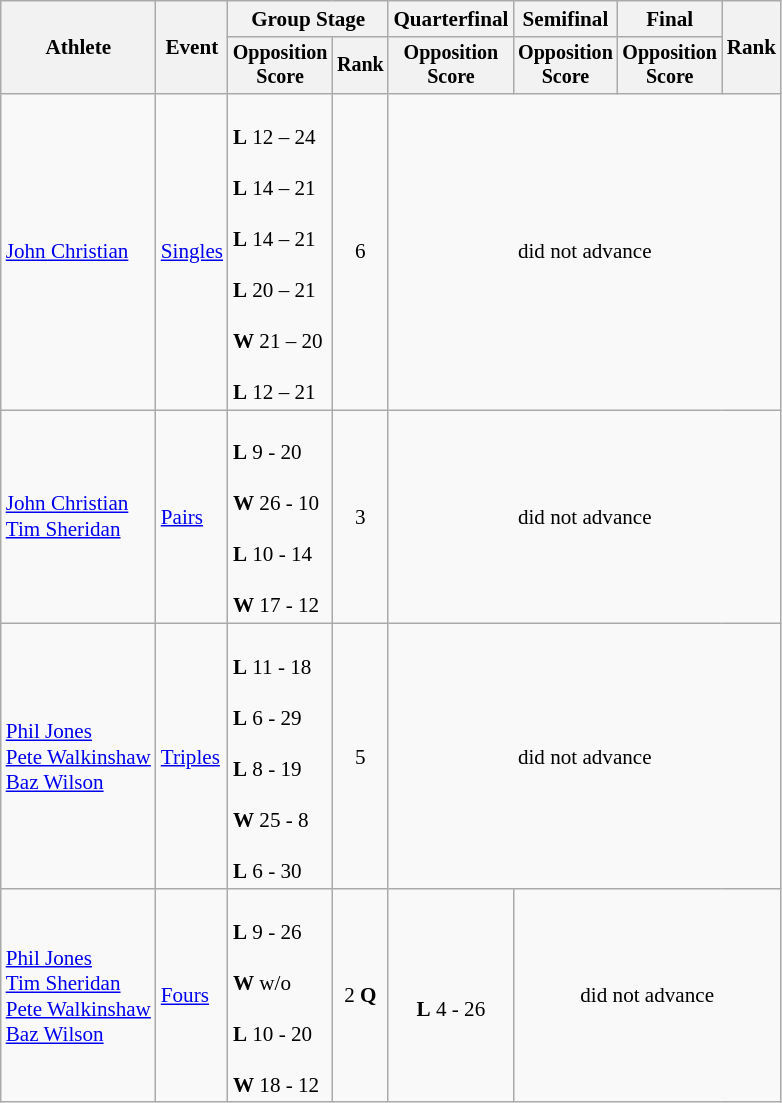<table class="wikitable" style="font-size:88%">
<tr>
<th rowspan=2>Athlete</th>
<th rowspan=2>Event</th>
<th colspan=2>Group Stage</th>
<th>Quarterfinal</th>
<th>Semifinal</th>
<th>Final</th>
<th rowspan=2>Rank</th>
</tr>
<tr style="font-size:95%">
<th>Opposition<br>Score</th>
<th>Rank</th>
<th>Opposition<br>Score</th>
<th>Opposition<br>Score</th>
<th>Opposition<br>Score</th>
</tr>
<tr align=center>
<td align=left><a href='#'>John Christian</a></td>
<td align=left><a href='#'>Singles</a></td>
<td align=left><br><strong>L</strong> 12 – 24<br><br><strong>L</strong> 14 – 21<br><br><strong>L</strong> 14 – 21<br><br><strong>L</strong> 20 – 21<br><br><strong>W</strong> 21 – 20<br><br><strong>L</strong> 12 – 21</td>
<td>6</td>
<td colspan=4>did not advance</td>
</tr>
<tr align=center>
<td align=left><a href='#'>John Christian</a><br><a href='#'>Tim Sheridan</a></td>
<td align=left><a href='#'>Pairs</a></td>
<td align=left><br><strong>L</strong> 9 - 20<br><br><strong>W</strong> 26 - 10<br><br><strong>L</strong> 10 - 14<br><br><strong>W</strong> 17 - 12</td>
<td>3</td>
<td colspan=4>did not advance</td>
</tr>
<tr align=center>
<td align=left><a href='#'>Phil Jones</a><br><a href='#'>Pete Walkinshaw</a><br><a href='#'>Baz Wilson</a></td>
<td align=left><a href='#'>Triples</a></td>
<td align=left><br><strong>L</strong> 11 - 18<br><br><strong>L</strong> 6 - 29<br><br><strong>L</strong> 8 - 19<br><br><strong>W</strong> 25 - 8<br><br><strong>L</strong> 6 - 30</td>
<td>5</td>
<td colspan=4>did not advance</td>
</tr>
<tr align=center>
<td align=left><a href='#'>Phil Jones</a><br><a href='#'>Tim Sheridan</a><br><a href='#'>Pete Walkinshaw</a><br><a href='#'>Baz Wilson</a></td>
<td align=left><a href='#'>Fours</a></td>
<td align=left><br><strong>L</strong> 9 - 26<br><br><strong>W</strong> w/o<br><br><strong>L</strong> 10 - 20<br><br><strong>W</strong> 18 - 12</td>
<td>2 <strong>Q</strong></td>
<td><br><strong>L</strong> 4 - 26</td>
<td colspan=3>did not advance</td>
</tr>
</table>
